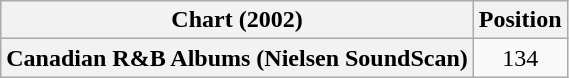<table class="wikitable plainrowheaders" style="text-align:center">
<tr>
<th scope="col">Chart (2002)</th>
<th scope="col">Position</th>
</tr>
<tr>
<th scope="row">Canadian R&B Albums (Nielsen SoundScan)</th>
<td>134</td>
</tr>
</table>
